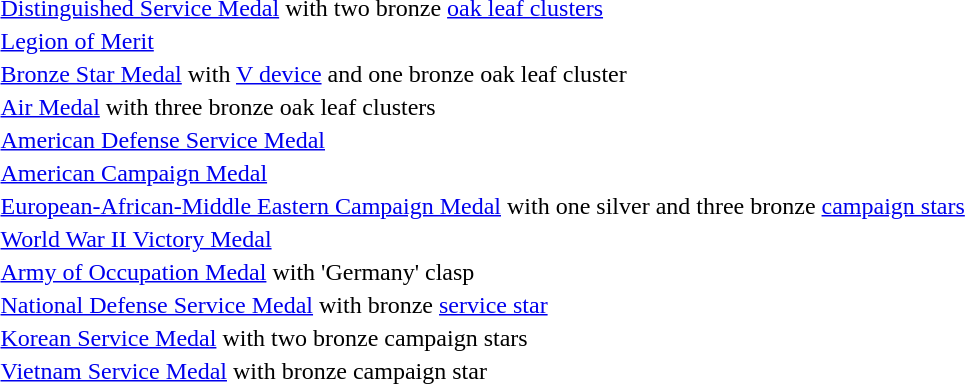<table>
<tr>
<td></td>
<td><a href='#'>Distinguished Service Medal</a> with two bronze <a href='#'>oak leaf clusters</a></td>
</tr>
<tr>
<td></td>
<td><a href='#'>Legion of Merit</a></td>
</tr>
<tr>
<td></td>
<td><a href='#'>Bronze Star Medal</a> with <a href='#'>V device</a> and one bronze oak leaf cluster</td>
</tr>
<tr>
<td></td>
<td><a href='#'>Air Medal</a> with three bronze oak leaf clusters</td>
</tr>
<tr>
<td></td>
<td><a href='#'>American Defense Service Medal</a></td>
</tr>
<tr>
<td></td>
<td><a href='#'>American Campaign Medal</a></td>
</tr>
<tr>
<td></td>
<td><a href='#'>European-African-Middle Eastern Campaign Medal</a> with one silver and three bronze <a href='#'>campaign stars</a></td>
</tr>
<tr>
<td></td>
<td><a href='#'>World War II Victory Medal</a></td>
</tr>
<tr>
<td></td>
<td><a href='#'>Army of Occupation Medal</a> with 'Germany' clasp</td>
</tr>
<tr>
<td></td>
<td><a href='#'>National Defense Service Medal</a> with bronze <a href='#'>service star</a></td>
</tr>
<tr>
<td></td>
<td><a href='#'>Korean Service Medal</a> with two bronze campaign stars</td>
</tr>
<tr>
<td></td>
<td><a href='#'>Vietnam Service Medal</a> with bronze campaign star</td>
</tr>
</table>
